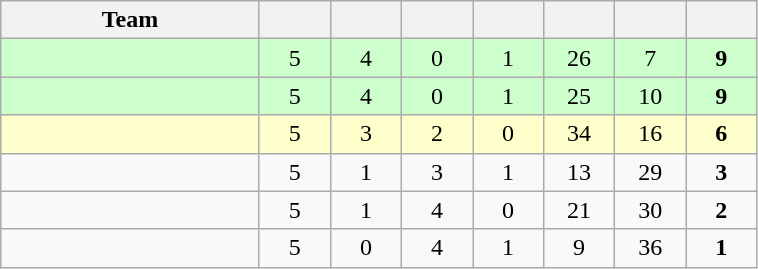<table class="wikitable" style="text-align:center;">
<tr>
<th width=165>Team</th>
<th width=40></th>
<th width=40></th>
<th width=40></th>
<th width=40></th>
<th width=40></th>
<th width=40></th>
<th width=40></th>
</tr>
<tr style="background:#ccffcc">
<td align=left></td>
<td>5</td>
<td>4</td>
<td>0</td>
<td>1</td>
<td>26</td>
<td>7</td>
<td><strong>9</strong></td>
</tr>
<tr style="background:#ccffcc">
<td align=left></td>
<td>5</td>
<td>4</td>
<td>0</td>
<td>1</td>
<td>25</td>
<td>10</td>
<td><strong>9</strong></td>
</tr>
<tr style="background:#ffffcc">
<td align=left></td>
<td>5</td>
<td>3</td>
<td>2</td>
<td>0</td>
<td>34</td>
<td>16</td>
<td><strong>6</strong></td>
</tr>
<tr>
<td align=left></td>
<td>5</td>
<td>1</td>
<td>3</td>
<td>1</td>
<td>13</td>
<td>29</td>
<td><strong>3</strong></td>
</tr>
<tr>
<td align=left></td>
<td>5</td>
<td>1</td>
<td>4</td>
<td>0</td>
<td>21</td>
<td>30</td>
<td><strong>2</strong></td>
</tr>
<tr>
<td align=left></td>
<td>5</td>
<td>0</td>
<td>4</td>
<td>1</td>
<td>9</td>
<td>36</td>
<td><strong>1</strong></td>
</tr>
</table>
